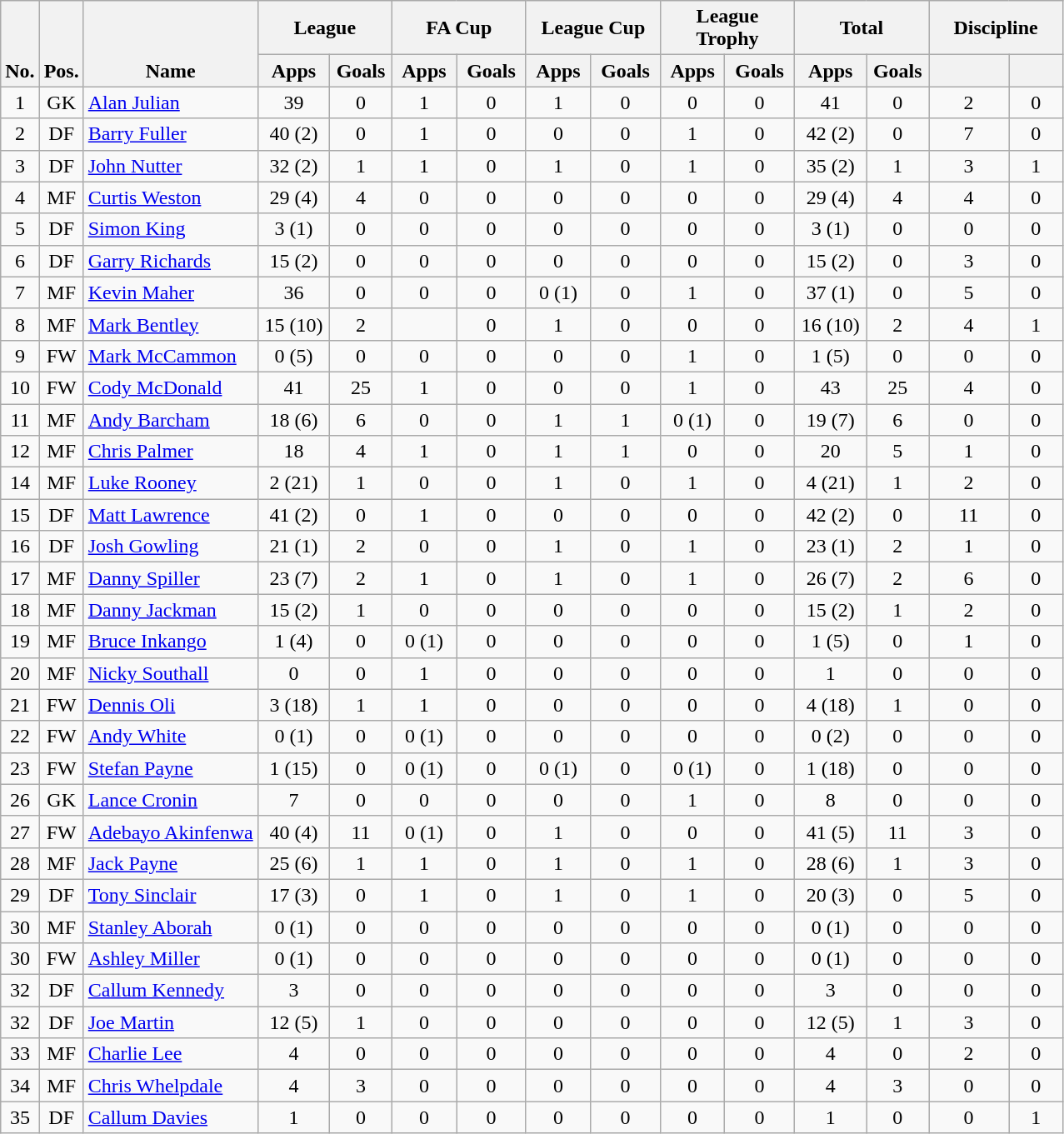<table class="wikitable" style="text-align:center">
<tr>
<th rowspan="2" valign="bottom">No.</th>
<th rowspan="2" valign="bottom">Pos.</th>
<th rowspan="2" valign="bottom">Name</th>
<th colspan="2" width="100">League</th>
<th colspan="2" width="100">FA Cup</th>
<th colspan="2" width="100">League Cup</th>
<th colspan="2" width="100">League Trophy</th>
<th colspan="2" width="100">Total</th>
<th colspan="2" width="100">Discipline</th>
</tr>
<tr>
<th>Apps</th>
<th>Goals</th>
<th>Apps</th>
<th>Goals</th>
<th>Apps</th>
<th>Goals</th>
<th>Apps</th>
<th>Goals</th>
<th>Apps</th>
<th>Goals</th>
<th></th>
<th></th>
</tr>
<tr>
<td>1</td>
<td>GK</td>
<td align="left"> <a href='#'>Alan Julian</a></td>
<td>39</td>
<td>0</td>
<td>1</td>
<td>0</td>
<td>1</td>
<td>0</td>
<td>0</td>
<td>0</td>
<td>41</td>
<td>0</td>
<td>2</td>
<td>0</td>
</tr>
<tr>
<td>2</td>
<td>DF</td>
<td align="left"> <a href='#'>Barry Fuller</a></td>
<td>40 (2)</td>
<td>0</td>
<td>1</td>
<td>0</td>
<td>0</td>
<td>0</td>
<td>1</td>
<td>0</td>
<td>42 (2)</td>
<td>0</td>
<td>7</td>
<td>0</td>
</tr>
<tr>
<td>3</td>
<td>DF</td>
<td align="left"> <a href='#'>John Nutter</a></td>
<td>32 (2)</td>
<td>1</td>
<td>1</td>
<td>0</td>
<td>1</td>
<td>0</td>
<td>1</td>
<td>0</td>
<td>35 (2)</td>
<td>1</td>
<td>3</td>
<td>1</td>
</tr>
<tr>
<td>4</td>
<td>MF</td>
<td align="left"> <a href='#'>Curtis Weston</a></td>
<td>29 (4)</td>
<td>4</td>
<td>0</td>
<td>0</td>
<td>0</td>
<td>0</td>
<td>0</td>
<td>0</td>
<td>29 (4)</td>
<td>4</td>
<td>4</td>
<td>0</td>
</tr>
<tr>
<td>5</td>
<td>DF</td>
<td align="left"> <a href='#'>Simon King</a></td>
<td>3 (1)</td>
<td>0</td>
<td>0</td>
<td>0</td>
<td>0</td>
<td>0</td>
<td>0</td>
<td>0</td>
<td>3 (1)</td>
<td>0</td>
<td>0</td>
<td>0</td>
</tr>
<tr>
<td>6</td>
<td>DF</td>
<td align="left"> <a href='#'>Garry Richards</a></td>
<td>15 (2)</td>
<td>0</td>
<td>0</td>
<td>0</td>
<td>0</td>
<td>0</td>
<td>0</td>
<td>0</td>
<td>15 (2)</td>
<td>0</td>
<td>3</td>
<td>0</td>
</tr>
<tr>
<td>7</td>
<td>MF</td>
<td align="left"> <a href='#'>Kevin Maher</a></td>
<td>36</td>
<td>0</td>
<td>0</td>
<td>0</td>
<td>0 (1)</td>
<td>0</td>
<td>1</td>
<td>0</td>
<td>37 (1)</td>
<td>0</td>
<td>5</td>
<td>0</td>
</tr>
<tr>
<td>8</td>
<td>MF</td>
<td align="left"> <a href='#'>Mark Bentley</a></td>
<td>15 (10)</td>
<td>2</td>
<td></td>
<td>0</td>
<td>1</td>
<td>0</td>
<td>0</td>
<td>0</td>
<td>16 (10)</td>
<td>2</td>
<td>4</td>
<td>1</td>
</tr>
<tr>
<td>9</td>
<td>FW</td>
<td align="left"> <a href='#'>Mark McCammon</a></td>
<td>0 (5)</td>
<td>0</td>
<td>0</td>
<td>0</td>
<td>0</td>
<td>0</td>
<td>1</td>
<td>0</td>
<td>1 (5)</td>
<td>0</td>
<td>0</td>
<td>0</td>
</tr>
<tr>
<td>10</td>
<td>FW</td>
<td align="left"> <a href='#'>Cody McDonald</a></td>
<td>41</td>
<td>25</td>
<td>1</td>
<td>0</td>
<td>0</td>
<td>0</td>
<td>1</td>
<td>0</td>
<td>43</td>
<td>25</td>
<td>4</td>
<td>0</td>
</tr>
<tr>
<td>11</td>
<td>MF</td>
<td align="left"> <a href='#'>Andy Barcham</a></td>
<td>18 (6)</td>
<td>6</td>
<td>0</td>
<td>0</td>
<td>1</td>
<td>1</td>
<td>0 (1)</td>
<td>0</td>
<td>19 (7)</td>
<td>6</td>
<td>0</td>
<td>0</td>
</tr>
<tr>
<td>12</td>
<td>MF</td>
<td align="left"> <a href='#'>Chris Palmer</a></td>
<td>18</td>
<td>4</td>
<td>1</td>
<td>0</td>
<td>1</td>
<td>1</td>
<td>0</td>
<td>0</td>
<td>20</td>
<td>5</td>
<td>1</td>
<td>0</td>
</tr>
<tr>
<td>14</td>
<td>MF</td>
<td align="left"> <a href='#'>Luke Rooney</a></td>
<td>2 (21)</td>
<td>1</td>
<td>0</td>
<td>0</td>
<td>1</td>
<td>0</td>
<td>1</td>
<td>0</td>
<td>4 (21)</td>
<td>1</td>
<td>2</td>
<td>0</td>
</tr>
<tr>
<td>15</td>
<td>DF</td>
<td align="left"> <a href='#'>Matt Lawrence</a></td>
<td>41 (2)</td>
<td>0</td>
<td>1</td>
<td>0</td>
<td>0</td>
<td>0</td>
<td>0</td>
<td>0</td>
<td>42 (2)</td>
<td>0</td>
<td>11</td>
<td>0</td>
</tr>
<tr>
<td>16</td>
<td>DF</td>
<td align="left"> <a href='#'>Josh Gowling</a></td>
<td>21 (1)</td>
<td>2</td>
<td>0</td>
<td>0</td>
<td>1</td>
<td>0</td>
<td>1</td>
<td>0</td>
<td>23 (1)</td>
<td>2</td>
<td>1</td>
<td>0</td>
</tr>
<tr>
<td>17</td>
<td>MF</td>
<td align="left"> <a href='#'>Danny Spiller</a></td>
<td>23 (7)</td>
<td>2</td>
<td>1</td>
<td>0</td>
<td>1</td>
<td>0</td>
<td>1</td>
<td>0</td>
<td>26 (7)</td>
<td>2</td>
<td>6</td>
<td>0</td>
</tr>
<tr>
<td>18</td>
<td>MF</td>
<td align="left"> <a href='#'>Danny Jackman</a></td>
<td>15 (2)</td>
<td>1</td>
<td>0</td>
<td>0</td>
<td>0</td>
<td>0</td>
<td>0</td>
<td>0</td>
<td>15 (2)</td>
<td>1</td>
<td>2</td>
<td>0</td>
</tr>
<tr>
<td>19</td>
<td>MF</td>
<td align="left"> <a href='#'>Bruce Inkango</a></td>
<td>1 (4)</td>
<td>0</td>
<td>0 (1)</td>
<td>0</td>
<td>0</td>
<td>0</td>
<td>0</td>
<td>0</td>
<td>1 (5)</td>
<td>0</td>
<td>1</td>
<td>0</td>
</tr>
<tr>
<td>20</td>
<td>MF</td>
<td align="left"> <a href='#'>Nicky Southall</a></td>
<td>0</td>
<td>0</td>
<td>1</td>
<td>0</td>
<td>0</td>
<td>0</td>
<td>0</td>
<td>0</td>
<td>1</td>
<td>0</td>
<td>0</td>
<td>0</td>
</tr>
<tr>
<td>21</td>
<td>FW</td>
<td align="left"> <a href='#'>Dennis Oli</a></td>
<td>3 (18)</td>
<td>1</td>
<td>1</td>
<td>0</td>
<td>0</td>
<td>0</td>
<td>0</td>
<td>0</td>
<td>4 (18)</td>
<td>1</td>
<td>0</td>
<td>0</td>
</tr>
<tr>
<td>22</td>
<td>FW</td>
<td align="left"> <a href='#'>Andy White</a></td>
<td>0 (1)</td>
<td>0</td>
<td>0 (1)</td>
<td>0</td>
<td>0</td>
<td>0</td>
<td>0</td>
<td>0</td>
<td>0 (2)</td>
<td>0</td>
<td>0</td>
<td>0</td>
</tr>
<tr>
<td>23</td>
<td>FW</td>
<td align="left"> <a href='#'>Stefan Payne</a></td>
<td>1 (15)</td>
<td>0</td>
<td>0 (1)</td>
<td>0</td>
<td>0 (1)</td>
<td>0</td>
<td>0 (1)</td>
<td>0</td>
<td>1 (18)</td>
<td>0</td>
<td>0</td>
<td>0</td>
</tr>
<tr>
<td>26</td>
<td>GK</td>
<td align="left"> <a href='#'>Lance Cronin</a></td>
<td>7</td>
<td>0</td>
<td>0</td>
<td>0</td>
<td>0</td>
<td>0</td>
<td>1</td>
<td>0</td>
<td>8</td>
<td>0</td>
<td>0</td>
<td>0</td>
</tr>
<tr>
<td>27</td>
<td>FW</td>
<td align="left"> <a href='#'>Adebayo Akinfenwa</a></td>
<td>40 (4)</td>
<td>11</td>
<td>0 (1)</td>
<td>0</td>
<td>1</td>
<td>0</td>
<td>0</td>
<td>0</td>
<td>41 (5)</td>
<td>11</td>
<td>3</td>
<td>0</td>
</tr>
<tr>
<td>28</td>
<td>MF</td>
<td align="left"> <a href='#'>Jack Payne</a></td>
<td>25 (6)</td>
<td>1</td>
<td>1</td>
<td>0</td>
<td>1</td>
<td>0</td>
<td>1</td>
<td>0</td>
<td>28 (6)</td>
<td>1</td>
<td>3</td>
<td>0</td>
</tr>
<tr>
<td>29</td>
<td>DF</td>
<td align="left"> <a href='#'>Tony Sinclair</a></td>
<td>17 (3)</td>
<td>0</td>
<td>1</td>
<td>0</td>
<td>1</td>
<td>0</td>
<td>1</td>
<td>0</td>
<td>20 (3)</td>
<td>0</td>
<td>5</td>
<td>0</td>
</tr>
<tr>
<td>30</td>
<td>MF</td>
<td align="left"> <a href='#'>Stanley Aborah</a></td>
<td>0 (1)</td>
<td>0</td>
<td>0</td>
<td>0</td>
<td>0</td>
<td>0</td>
<td>0</td>
<td>0</td>
<td>0 (1)</td>
<td>0</td>
<td>0</td>
<td>0</td>
</tr>
<tr>
<td>30</td>
<td>FW</td>
<td align="left"> <a href='#'>Ashley Miller</a></td>
<td>0 (1)</td>
<td>0</td>
<td>0</td>
<td>0</td>
<td>0</td>
<td>0</td>
<td>0</td>
<td>0</td>
<td>0 (1)</td>
<td>0</td>
<td>0</td>
<td>0</td>
</tr>
<tr>
<td>32</td>
<td>DF</td>
<td align="left"> <a href='#'>Callum Kennedy</a></td>
<td>3</td>
<td>0</td>
<td>0</td>
<td>0</td>
<td>0</td>
<td>0</td>
<td>0</td>
<td>0</td>
<td>3</td>
<td>0</td>
<td>0</td>
<td>0</td>
</tr>
<tr>
<td>32</td>
<td>DF</td>
<td align="left"> <a href='#'>Joe Martin</a></td>
<td>12 (5)</td>
<td>1</td>
<td>0</td>
<td>0</td>
<td>0</td>
<td>0</td>
<td>0</td>
<td>0</td>
<td>12 (5)</td>
<td>1</td>
<td>3</td>
<td>0</td>
</tr>
<tr>
<td>33</td>
<td>MF</td>
<td align="left"> <a href='#'>Charlie Lee</a></td>
<td>4</td>
<td>0</td>
<td>0</td>
<td>0</td>
<td>0</td>
<td>0</td>
<td>0</td>
<td>0</td>
<td>4</td>
<td>0</td>
<td>2</td>
<td>0</td>
</tr>
<tr>
<td>34</td>
<td>MF</td>
<td align="left"> <a href='#'>Chris Whelpdale</a></td>
<td>4</td>
<td>3</td>
<td>0</td>
<td>0</td>
<td>0</td>
<td>0</td>
<td>0</td>
<td>0</td>
<td>4</td>
<td>3</td>
<td>0</td>
<td>0</td>
</tr>
<tr>
<td>35</td>
<td>DF</td>
<td align="left"> <a href='#'>Callum Davies</a></td>
<td>1</td>
<td>0</td>
<td>0</td>
<td>0</td>
<td>0</td>
<td>0</td>
<td>0</td>
<td>0</td>
<td>1</td>
<td>0</td>
<td>0</td>
<td>1</td>
</tr>
</table>
